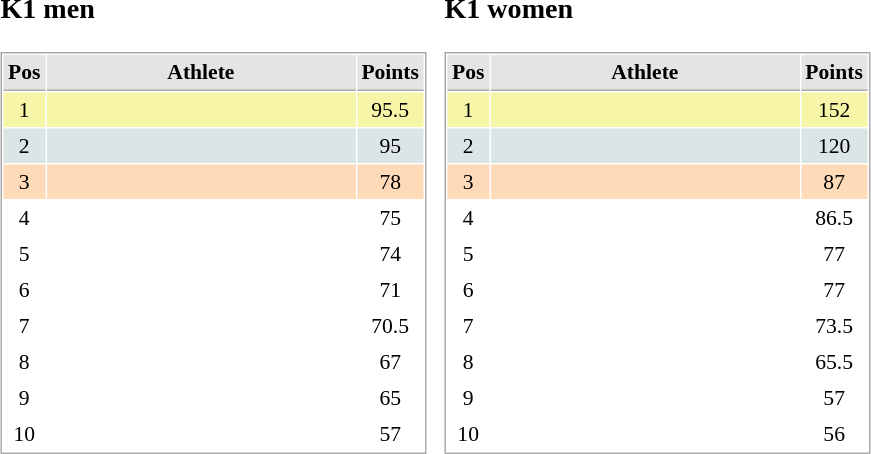<table border="0" cellspacing="10">
<tr>
<td><br><h3>K1 men</h3><table cellspacing="1" cellpadding="3" style="border:1px solid #AAAAAA;font-size:90%">
<tr bgcolor="#E4E4E4">
<th style="border-bottom:1px solid #AAAAAA" width=10>Pos</th>
<th style="border-bottom:1px solid #AAAAAA" width=200>Athlete</th>
<th style="border-bottom:1px solid #AAAAAA" width=20>Points</th>
</tr>
<tr align="center"  bgcolor="#F7F6A8">
<td>1</td>
<td align="left"></td>
<td>95.5</td>
</tr>
<tr align="center"  bgcolor="#DCE5E5">
<td>2</td>
<td align="left"></td>
<td>95</td>
</tr>
<tr align="center" bgcolor="#FFDAB9">
<td>3</td>
<td align="left"></td>
<td>78</td>
</tr>
<tr align="center">
<td>4</td>
<td align="left"></td>
<td>75</td>
</tr>
<tr align="center">
<td>5</td>
<td align="left"></td>
<td>74</td>
</tr>
<tr align="center">
<td>6</td>
<td align="left"></td>
<td>71</td>
</tr>
<tr align="center">
<td>7</td>
<td align="left"></td>
<td>70.5</td>
</tr>
<tr align="center">
<td>8</td>
<td align="left"></td>
<td>67</td>
</tr>
<tr align="center">
<td>9</td>
<td align="left"></td>
<td>65</td>
</tr>
<tr align="center">
<td>10</td>
<td align="left"></td>
<td>57</td>
</tr>
</table>
</td>
<td><br><h3>K1 women</h3><table cellspacing="1" cellpadding="3" style="border:1px solid #AAAAAA;font-size:90%">
<tr bgcolor="#E4E4E4">
<th style="border-bottom:1px solid #AAAAAA" width=10>Pos</th>
<th style="border-bottom:1px solid #AAAAAA" width=200>Athlete</th>
<th style="border-bottom:1px solid #AAAAAA" width=20>Points</th>
</tr>
<tr align="center"  bgcolor="#F7F6A8">
<td>1</td>
<td align="left"></td>
<td>152</td>
</tr>
<tr align="center"  bgcolor="#DCE5E5">
<td>2</td>
<td align="left"></td>
<td>120</td>
</tr>
<tr align="center" bgcolor="#FFDAB9">
<td>3</td>
<td align="left"></td>
<td>87</td>
</tr>
<tr align="center">
<td>4</td>
<td align="left"></td>
<td>86.5</td>
</tr>
<tr align="center">
<td>5</td>
<td align="left"></td>
<td>77</td>
</tr>
<tr align="center">
<td>6</td>
<td align="left"></td>
<td>77</td>
</tr>
<tr align="center">
<td>7</td>
<td align="left"></td>
<td>73.5</td>
</tr>
<tr align="center">
<td>8</td>
<td align="left"></td>
<td>65.5</td>
</tr>
<tr align="center">
<td>9</td>
<td align="left"></td>
<td>57</td>
</tr>
<tr align="center">
<td>10</td>
<td align="left"></td>
<td>56</td>
</tr>
</table>
</td>
</tr>
</table>
